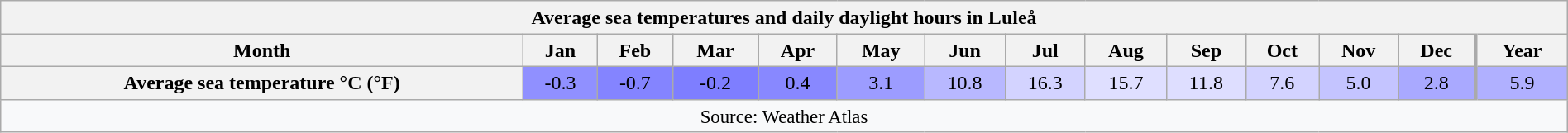<table style="width:100%;text-align:center;line-height:1.2em;margin-left:auto;margin-right:auto" class="wikitable mw-collapsible">
<tr>
<th Colspan=14>Average sea temperatures and daily daylight hours in Luleå</th>
</tr>
<tr>
<th>Month</th>
<th>Jan</th>
<th>Feb</th>
<th>Mar</th>
<th>Apr</th>
<th>May</th>
<th>Jun</th>
<th>Jul</th>
<th>Aug</th>
<th>Sep</th>
<th>Oct</th>
<th>Nov</th>
<th>Dec</th>
<th style="border-left-width:medium">Year</th>
</tr>
<tr>
<th>Average sea temperature °C (°F)</th>
<td style="background:#9090FF;color:#000000;">-0.3<br></td>
<td style="background:#8484FF;color:#000000;">-0.7<br></td>
<td style="background:#7E7EFF;color:#000000;">-0.2<br></td>
<td style="background:#8888FF;color:#000000;">0.4<br></td>
<td style="background:#9C9CFF;color:#000000;">3.1<br></td>
<td style="background:#B8B8FF;color:#000000;">10.8<br></td>
<td style="background:#D3D3FF;color:#000000;">16.3<br></td>
<td style="background:#DFDFFF;color:#000000;">15.7<br></td>
<td style="background:#DEDEFF;color:#000000;">11.8<br></td>
<td style="background:#D3D3FF;color:#000000;">7.6<br></td>
<td style="background:#C4C4FF;color:#000000;">5.0<br></td>
<td style="background:#A9A9FF;color:#000000;">2.8<br></td>
<td style="background:#B0B0FF;color:#000000;border-left-width:medium">5.9<br></td>
</tr>
<tr>
<th Colspan=14 style="background:#f8f9fa;font-weight:normal;font-size:95%;">Source: Weather Atlas</th>
</tr>
</table>
